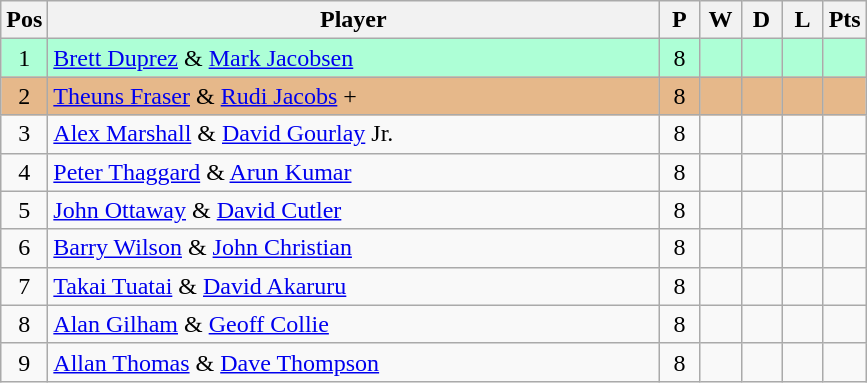<table class="wikitable" style="font-size: 100%">
<tr>
<th width=20>Pos</th>
<th width=400>Player</th>
<th width=20>P</th>
<th width=20>W</th>
<th width=20>D</th>
<th width=20>L</th>
<th width=20>Pts</th>
</tr>
<tr align=center style="background: #ADFFD6;">
<td>1</td>
<td align="left"> <a href='#'>Brett Duprez</a> & <a href='#'>Mark Jacobsen</a></td>
<td>8</td>
<td></td>
<td></td>
<td></td>
<td></td>
</tr>
<tr align=center style="background: #E6B88A;">
<td>2</td>
<td align="left"> <a href='#'>Theuns Fraser</a> & <a href='#'>Rudi Jacobs</a> +</td>
<td>8</td>
<td></td>
<td></td>
<td></td>
<td></td>
</tr>
<tr align=center>
<td>3</td>
<td align="left"> <a href='#'>Alex Marshall</a> & <a href='#'>David Gourlay</a> Jr.</td>
<td>8</td>
<td></td>
<td></td>
<td></td>
<td></td>
</tr>
<tr align=center>
<td>4</td>
<td align="left"> <a href='#'>Peter Thaggard</a> & <a href='#'>Arun Kumar</a></td>
<td>8</td>
<td></td>
<td></td>
<td></td>
<td></td>
</tr>
<tr align=center>
<td>5</td>
<td align="left"> <a href='#'>John Ottaway</a> & <a href='#'>David Cutler</a></td>
<td>8</td>
<td></td>
<td></td>
<td></td>
<td></td>
</tr>
<tr align=center>
<td>6</td>
<td align="left"> <a href='#'>Barry Wilson</a> & <a href='#'>John Christian</a></td>
<td>8</td>
<td></td>
<td></td>
<td></td>
<td></td>
</tr>
<tr align=center>
<td>7</td>
<td align="left"> <a href='#'>Takai Tuatai</a> & <a href='#'>David Akaruru</a></td>
<td>8</td>
<td></td>
<td></td>
<td></td>
<td></td>
</tr>
<tr align=center>
<td>8</td>
<td align="left"> <a href='#'>Alan Gilham</a> & <a href='#'>Geoff Collie</a></td>
<td>8</td>
<td></td>
<td></td>
<td></td>
<td></td>
</tr>
<tr align=center>
<td>9</td>
<td align="left"> <a href='#'>Allan Thomas</a> & <a href='#'>Dave Thompson</a></td>
<td>8</td>
<td></td>
<td></td>
<td></td>
<td></td>
</tr>
</table>
